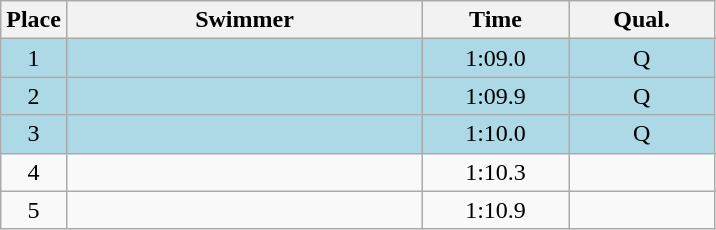<table class=wikitable style="text-align:center">
<tr>
<th>Place</th>
<th width=230>Swimmer</th>
<th width=90>Time</th>
<th width=90>Qual.</th>
</tr>
<tr bgcolor=lightblue>
<td>1</td>
<td align=left></td>
<td>1:09.0</td>
<td>Q</td>
</tr>
<tr bgcolor=lightblue>
<td>2</td>
<td align=left></td>
<td>1:09.9</td>
<td>Q</td>
</tr>
<tr bgcolor=lightblue>
<td>3</td>
<td align=left></td>
<td>1:10.0</td>
<td>Q</td>
</tr>
<tr>
<td>4</td>
<td align=left></td>
<td>1:10.3</td>
<td></td>
</tr>
<tr>
<td>5</td>
<td align=left></td>
<td>1:10.9</td>
<td></td>
</tr>
</table>
